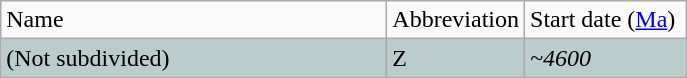<table class="wikitable">
<tr>
<td width="250pt">Name</td>
<td width="50pt">Abbreviation</td>
<td width="100pt">Start date (<a href='#'>Ma</a>)</td>
</tr>
<tr style="background:#bbcccc;">
<td>(Not subdivided)</td>
<td>Z</td>
<td><em>~4600</td>
</tr>
</table>
